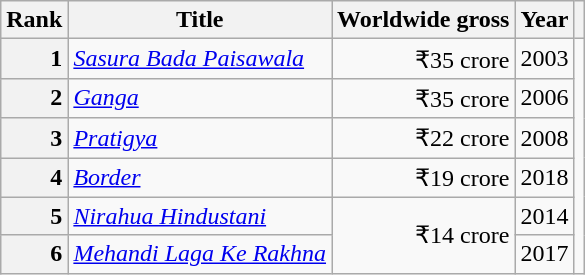<table class="wikitable sortable plainrowheaders">
<tr>
<th scope="col">Rank</th>
<th scope="col">Title</th>
<th scope="col">Worldwide gross</th>
<th scope="col">Year</th>
<th scope="col" class="unsortable"></th>
</tr>
<tr>
<th scope="row" style=text-align:right>1</th>
<td><em><a href='#'>Sasura Bada Paisawala</a></em></td>
<td align="right">₹35 crore</td>
<td align="center">2003</td>
<td rowspan="8" style="text-align:center;"></td>
</tr>
<tr>
<th scope="row" style=text-align:right>2</th>
<td><em><a href='#'>Ganga</a></em></td>
<td align="right">₹35 crore</td>
<td align="center">2006</td>
</tr>
<tr>
<th scope="row" style=text-align:right>3</th>
<td><em><a href='#'>Pratigya</a></em></td>
<td align="right">₹22 crore</td>
<td align="center">2008</td>
</tr>
<tr>
<th scope="row" style=text-align:right>4</th>
<td><em><a href='#'>Border</a></em></td>
<td align="right">₹19 crore</td>
<td align="center">2018</td>
</tr>
<tr>
<th scope="row" style=text-align:right>5</th>
<td><em><a href='#'>Nirahua Hindustani</a></em></td>
<td rowspan="2"  align="right">₹14 crore</td>
<td align="center">2014</td>
</tr>
<tr>
<th scope="row" style=text-align:right>6</th>
<td><em><a href='#'>Mehandi Laga Ke Rakhna</a></em></td>
<td align="center">2017</td>
</tr>
</table>
